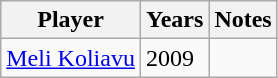<table class="wikitable sortable">
<tr>
<th>Player</th>
<th>Years</th>
<th>Notes</th>
</tr>
<tr>
<td><a href='#'>Meli Koliavu</a></td>
<td>2009</td>
<td></td>
</tr>
</table>
